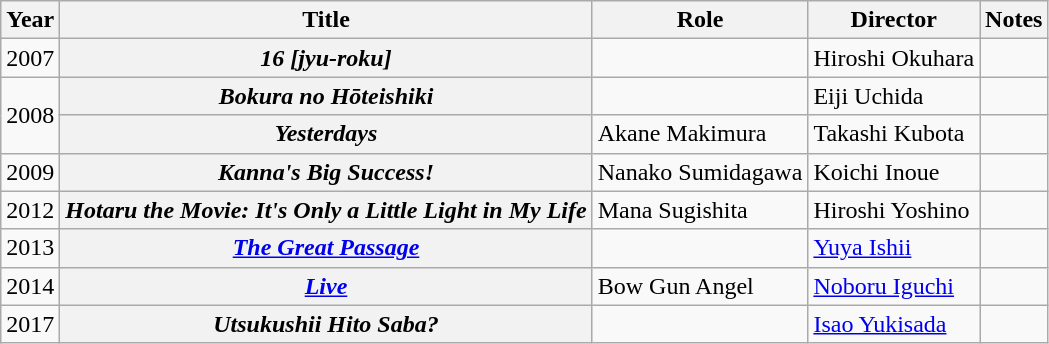<table class="wikitable plainrowheaders sortable">
<tr>
<th scope="col">Year</th>
<th scope="col">Title</th>
<th scope="col">Role</th>
<th scope="col">Director</th>
<th class="unsortable">Notes</th>
</tr>
<tr>
<td>2007</td>
<th scope="row"><em>16 [jyu-roku]</em></th>
<td></td>
<td>Hiroshi Okuhara</td>
<td></td>
</tr>
<tr>
<td rowspan="2">2008</td>
<th scope="row"><em>Bokura no Hōteishiki</em></th>
<td></td>
<td>Eiji Uchida</td>
<td></td>
</tr>
<tr>
<th scope="row"><em>Yesterdays</em></th>
<td>Akane Makimura</td>
<td>Takashi Kubota</td>
<td></td>
</tr>
<tr>
<td>2009</td>
<th scope="row"><em>Kanna's Big Success!</em></th>
<td>Nanako Sumidagawa</td>
<td>Koichi Inoue</td>
<td></td>
</tr>
<tr>
<td>2012</td>
<th scope="row"><em>Hotaru the Movie: It's Only a Little Light in My Life</em></th>
<td>Mana Sugishita</td>
<td>Hiroshi Yoshino</td>
<td></td>
</tr>
<tr>
<td>2013</td>
<th scope="row"><em><a href='#'>The Great Passage</a></em></th>
<td></td>
<td><a href='#'>Yuya Ishii</a></td>
<td></td>
</tr>
<tr>
<td>2014</td>
<th scope="row"><em><a href='#'>Live</a></em></th>
<td>Bow Gun Angel</td>
<td><a href='#'>Noboru Iguchi</a></td>
<td></td>
</tr>
<tr>
<td>2017</td>
<th scope="row"><em>Utsukushii Hito Saba?</em></th>
<td></td>
<td><a href='#'>Isao Yukisada</a></td>
<td></td>
</tr>
</table>
